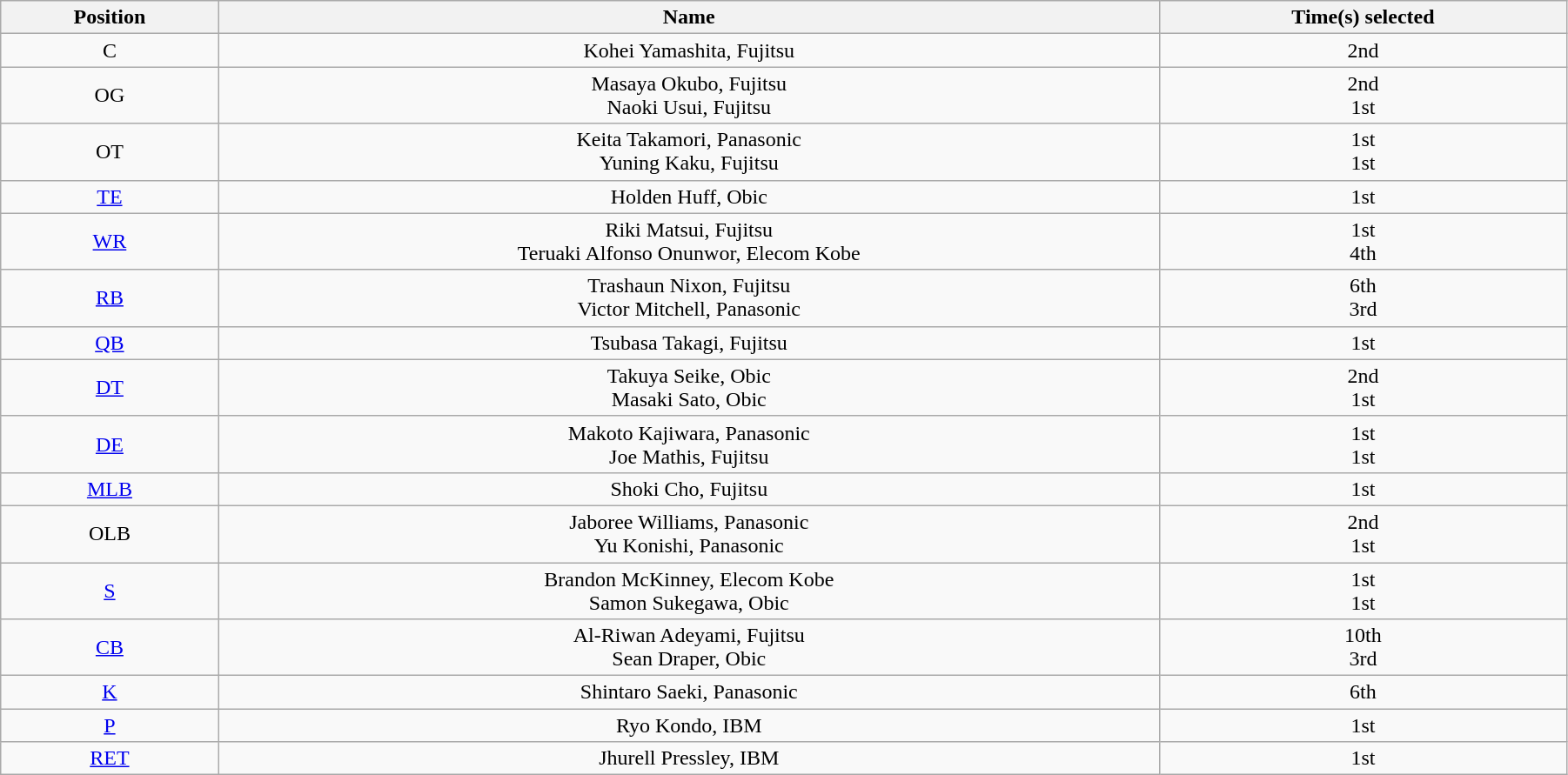<table class="wikitable" style="text-align:Center;width:95%;">
<tr>
<th>Position</th>
<th>Name</th>
<th>Time(s) selected</th>
</tr>
<tr>
<td>C</td>
<td>Kohei Yamashita, Fujitsu</td>
<td>2nd</td>
</tr>
<tr>
<td>OG</td>
<td>Masaya Okubo, Fujitsu<br>Naoki Usui, Fujitsu</td>
<td>2nd<br>1st</td>
</tr>
<tr>
<td>OT</td>
<td>Keita Takamori, Panasonic<br>Yuning Kaku, Fujitsu</td>
<td>1st<br>1st</td>
</tr>
<tr>
<td><a href='#'>TE</a></td>
<td>Holden Huff, Obic</td>
<td>1st</td>
</tr>
<tr>
<td><a href='#'>WR</a></td>
<td>Riki Matsui, Fujitsu<br>Teruaki Alfonso Onunwor, Elecom Kobe</td>
<td>1st<br>4th</td>
</tr>
<tr>
<td><a href='#'>RB</a></td>
<td>Trashaun Nixon, Fujitsu<br>Victor Mitchell, Panasonic</td>
<td>6th<br>3rd</td>
</tr>
<tr>
<td><a href='#'>QB</a></td>
<td>Tsubasa Takagi, Fujitsu</td>
<td>1st</td>
</tr>
<tr>
<td><a href='#'>DT</a></td>
<td>Takuya Seike, Obic<br>Masaki Sato, Obic</td>
<td>2nd<br>1st</td>
</tr>
<tr>
<td><a href='#'>DE</a></td>
<td>Makoto Kajiwara, Panasonic<br>Joe Mathis, Fujitsu</td>
<td>1st<br>1st</td>
</tr>
<tr>
<td><a href='#'>MLB</a></td>
<td>Shoki Cho, Fujitsu</td>
<td>1st</td>
</tr>
<tr>
<td>OLB</td>
<td>Jaboree Williams, Panasonic<br>Yu Konishi, Panasonic</td>
<td>2nd<br>1st</td>
</tr>
<tr>
<td><a href='#'>S</a></td>
<td>Brandon McKinney, Elecom Kobe<br>Samon Sukegawa, Obic</td>
<td>1st<br>1st</td>
</tr>
<tr>
<td><a href='#'>CB</a></td>
<td>Al-Riwan Adeyami, Fujitsu<br>Sean Draper, Obic</td>
<td>10th<br>3rd</td>
</tr>
<tr>
<td><a href='#'>K</a></td>
<td>Shintaro Saeki, Panasonic</td>
<td>6th</td>
</tr>
<tr>
<td><a href='#'>P</a></td>
<td>Ryo Kondo, IBM</td>
<td>1st</td>
</tr>
<tr>
<td><a href='#'>RET</a></td>
<td>Jhurell Pressley, IBM</td>
<td>1st</td>
</tr>
</table>
